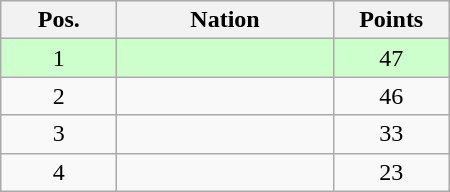<table class="wikitable gauche" cellspacing="1" style="width:300px;">
<tr style="background:#efefef; text-align:center;">
<th style="width:70px;">Pos.</th>
<th>Nation</th>
<th style="width:70px;">Points</th>
</tr>
<tr style="vertical-align:top; text-align:center; background:#ccffcc;">
<td>1</td>
<td style="text-align:left;"></td>
<td>47</td>
</tr>
<tr style="vertical-align:top; text-align:center;">
<td>2</td>
<td style="text-align:left;"></td>
<td>46</td>
</tr>
<tr style="vertical-align:top; text-align:center;">
<td>3</td>
<td style="text-align:left;"></td>
<td>33</td>
</tr>
<tr style="vertical-align:top; text-align:center;">
<td>4</td>
<td style="text-align:left;"></td>
<td>23</td>
</tr>
</table>
